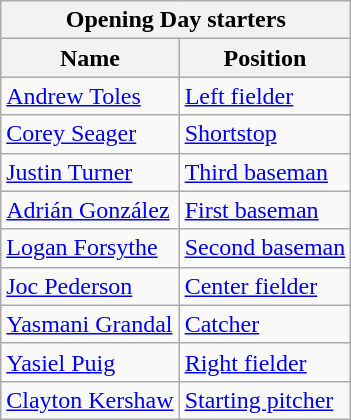<table class="wikitable" style="text-align:left">
<tr>
<th colspan="2">Opening Day starters</th>
</tr>
<tr>
<th>Name</th>
<th>Position</th>
</tr>
<tr>
<td><a href='#'>Andrew Toles</a></td>
<td><a href='#'>Left fielder</a></td>
</tr>
<tr>
<td><a href='#'>Corey Seager</a></td>
<td><a href='#'>Shortstop</a></td>
</tr>
<tr>
<td><a href='#'>Justin Turner</a></td>
<td><a href='#'>Third baseman</a></td>
</tr>
<tr>
<td><a href='#'>Adrián González</a></td>
<td><a href='#'>First baseman</a></td>
</tr>
<tr>
<td><a href='#'>Logan Forsythe</a></td>
<td><a href='#'>Second baseman</a></td>
</tr>
<tr>
<td><a href='#'>Joc Pederson</a></td>
<td><a href='#'>Center fielder</a></td>
</tr>
<tr>
<td><a href='#'>Yasmani Grandal</a></td>
<td><a href='#'>Catcher</a></td>
</tr>
<tr>
<td><a href='#'>Yasiel Puig</a></td>
<td><a href='#'>Right fielder</a></td>
</tr>
<tr>
<td><a href='#'>Clayton Kershaw</a></td>
<td><a href='#'>Starting pitcher</a></td>
</tr>
</table>
